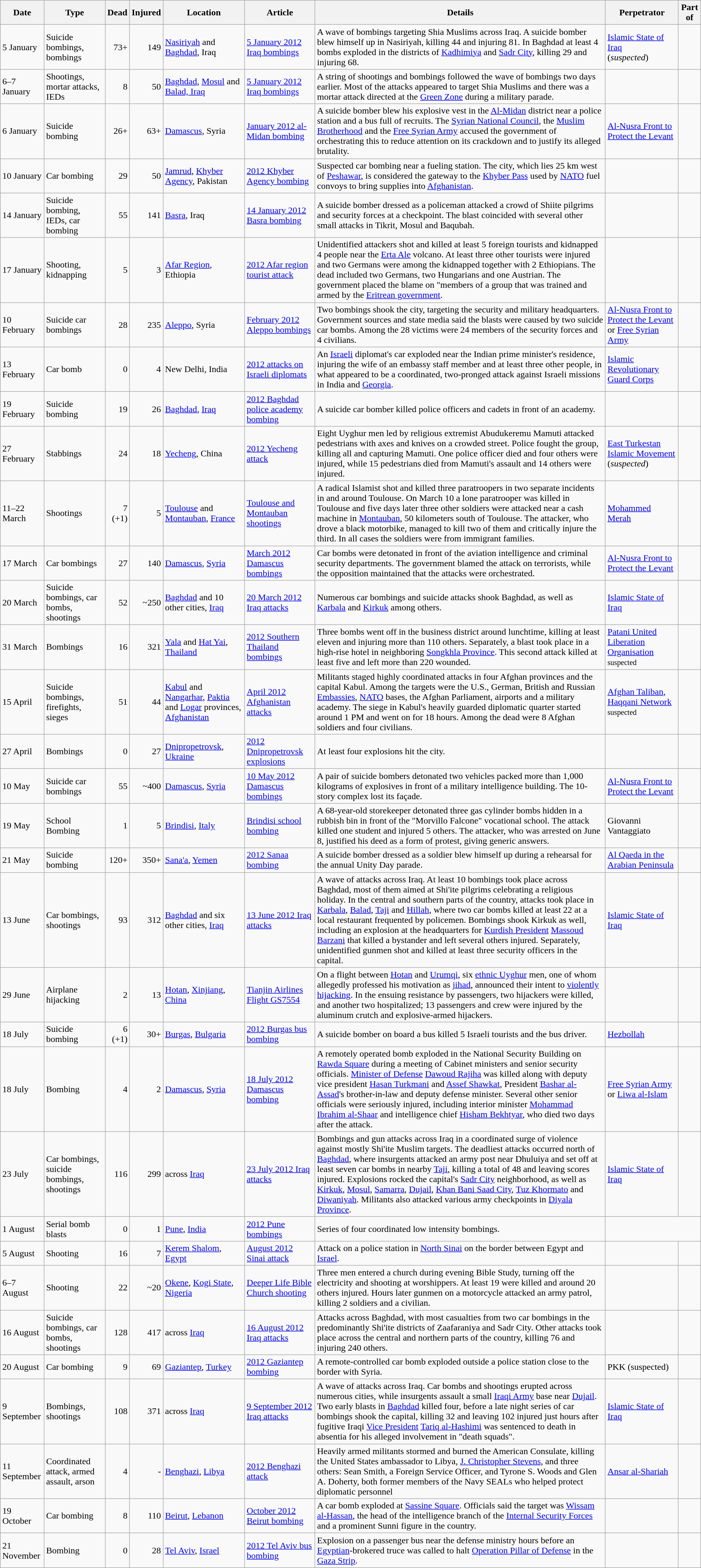<table class="wikitable sortable" id="terrorIncidents2012">
<tr>
<th class="unsortable">Date</th>
<th class="unsortable">Type</th>
<th data-sort-type="number">Dead</th>
<th data-sort-type="number">Injured</th>
<th class="unsortable">Location</th>
<th class="unsortable">Article</th>
<th class="unsortable">Details</th>
<th class="unsortable">Perpetrator</th>
<th>Part of</th>
</tr>
<tr>
<td>5 January</td>
<td>Suicide bombings, bombings</td>
<td align="right">73+</td>
<td align="right">149</td>
<td><a href='#'>Nasiriyah</a> and <a href='#'>Baghdad</a>, Iraq</td>
<td><a href='#'>5 January 2012 Iraq bombings</a></td>
<td>A wave of bombings targeting Shia Muslims across Iraq. A suicide bomber blew himself up in Nasiriyah, killing 44 and injuring 81. In Baghdad at least 4 bombs exploded in the districts of <a href='#'>Kadhimiya</a> and <a href='#'>Sadr City</a>, killing 29 and injuring 68.</td>
<td><a href='#'>Islamic State of Iraq</a><br>(<em>suspected</em>)</td>
<td></td>
</tr>
<tr>
<td>6–7 January</td>
<td>Shootings, mortar attacks, IEDs</td>
<td align="right">8</td>
<td align="right">50</td>
<td><a href='#'>Baghdad</a>, <a href='#'>Mosul</a> and <a href='#'>Balad, Iraq</a></td>
<td><a href='#'>5 January 2012 Iraq bombings</a></td>
<td>A string of shootings and bombings followed the wave of bombings two days earlier. Most of the attacks appeared to target Shia Muslims and there was a mortar attack directed at the <a href='#'>Green Zone</a> during a military parade.</td>
<td></td>
<td></td>
</tr>
<tr>
<td>6 January</td>
<td>Suicide bombing</td>
<td align="right">26+</td>
<td align="right">63+</td>
<td><a href='#'>Damascus</a>, Syria</td>
<td><a href='#'>January 2012 al-Midan bombing</a></td>
<td>A suicide bomber blew his explosive vest in the <a href='#'>Al-Midan</a> district near a police station and a bus full of recruits. The <a href='#'>Syrian National Council</a>, the <a href='#'>Muslim Brotherhood</a> and the <a href='#'>Free Syrian Army</a> accused the government of orchestrating this to reduce attention on its crackdown and to justify its alleged brutality.</td>
<td><a href='#'>Al-Nusra Front to Protect the Levant</a></td>
<td></td>
</tr>
<tr>
<td>10 January</td>
<td>Car bombing</td>
<td align="right">29</td>
<td align="right">50</td>
<td><a href='#'>Jamrud</a>, <a href='#'>Khyber Agency</a>, Pakistan</td>
<td><a href='#'>2012 Khyber Agency bombing</a></td>
<td>Suspected car bombing near a fueling station. The city, which lies 25 km west of <a href='#'>Peshawar</a>, is considered the gateway to the <a href='#'>Khyber Pass</a> used by <a href='#'>NATO</a> fuel convoys to bring supplies into <a href='#'>Afghanistan</a>.</td>
<td></td>
<td></td>
</tr>
<tr>
<td>14 January</td>
<td>Suicide bombing, IEDs, car bombing</td>
<td align="right">55</td>
<td align="right">141</td>
<td><a href='#'>Basra</a>, Iraq</td>
<td><a href='#'>14 January 2012 Basra bombing</a></td>
<td>A suicide bomber dressed as a policeman attacked a crowd of Shiite pilgrims and security forces at a checkpoint. The blast coincided with several other small attacks in Tikrit, Mosul and Baqubah.</td>
<td></td>
<td></td>
</tr>
<tr>
<td>17 January</td>
<td>Shooting, kidnapping</td>
<td align="right">5</td>
<td align="right">3</td>
<td><a href='#'>Afar Region</a>, Ethiopia</td>
<td><a href='#'>2012 Afar region tourist attack</a></td>
<td>Unidentified attackers shot and killed at least 5 foreign tourists and kidnapped 4 people near the <a href='#'>Erta Ale</a> volcano. At least three other tourists were injured and two Germans were among the kidnapped together with 2 Ethiopians. The dead included two Germans, two Hungarians and one Austrian. The government placed the blame on "members of a group that was trained and armed by the <a href='#'>Eritrean government</a>.</td>
<td></td>
<td></td>
</tr>
<tr>
<td>10 February</td>
<td>Suicide car bombings</td>
<td align="right">28</td>
<td align="right">235</td>
<td><a href='#'>Aleppo</a>, Syria</td>
<td><a href='#'>February 2012 Aleppo bombings</a></td>
<td>Two bombings shook the city, targeting the security and military headquarters. Government sources and state media said the blasts were caused by two suicide car bombs. Among the 28 victims were 24 members of the security forces and 4 civilians.</td>
<td><a href='#'>Al-Nusra Front to Protect the Levant</a> or <a href='#'>Free Syrian Army</a></td>
<td></td>
</tr>
<tr>
<td>13 February</td>
<td>Car bomb</td>
<td align="right">0</td>
<td align="right">4</td>
<td>New Delhi, India</td>
<td><a href='#'>2012 attacks on Israeli diplomats</a></td>
<td>An <a href='#'>Israeli</a> diplomat's car exploded near the Indian prime minister's residence, injuring the wife of an embassy staff member and at least three other people, in what appeared to be a coordinated, two-pronged attack against Israeli missions in India and <a href='#'>Georgia</a>.</td>
<td><a href='#'>Islamic Revolutionary Guard Corps</a></td>
<td></td>
</tr>
<tr>
<td>19 February</td>
<td>Suicide bombing</td>
<td align="right">19</td>
<td align="right">26</td>
<td><a href='#'>Baghdad</a>, <a href='#'>Iraq</a></td>
<td><a href='#'>2012 Baghdad police academy bombing</a></td>
<td>A suicide car bomber killed police officers and cadets in front of an academy.</td>
<td></td>
<td></td>
</tr>
<tr>
<td>27 February</td>
<td>Stabbings</td>
<td align="right">24</td>
<td align="right">18</td>
<td><a href='#'>Yecheng</a>, China</td>
<td><a href='#'>2012 Yecheng attack</a></td>
<td>Eight Uyghur men led by religious extremist Abudukeremu Mamuti attacked pedestrians with axes and knives on a crowded street. Police fought the group, killing all and capturing Mamuti. One police officer died and four others were injured, while 15 pedestrians died from Mamuti's assault and 14 others were injured.</td>
<td><a href='#'>East Turkestan Islamic Movement</a> (<em>suspected</em>)</td>
<td></td>
</tr>
<tr>
<td>11–22 March</td>
<td>Shootings</td>
<td align="right">7 (+1)</td>
<td align="right">5</td>
<td><a href='#'>Toulouse</a> and <a href='#'>Montauban</a>, <a href='#'>France</a></td>
<td><a href='#'>Toulouse and Montauban shootings</a></td>
<td>A radical Islamist shot and killed three paratroopers in two separate incidents in and around Toulouse. On March 10 a lone paratrooper was killed in Toulouse and five days later three other soldiers were attacked near a cash machine in <a href='#'>Montauban</a>, 50 kilometers south of Toulouse. The attacker, who drove a black motorbike, managed to kill two of them and critically injure the third. In all cases the soldiers were from immigrant families.</td>
<td><a href='#'>Mohammed Merah</a></td>
<td></td>
</tr>
<tr>
<td>17 March</td>
<td>Car bombings</td>
<td align="right">27</td>
<td align="right">140</td>
<td><a href='#'>Damascus</a>, <a href='#'>Syria</a></td>
<td><a href='#'>March 2012 Damascus bombings</a></td>
<td>Car bombs were detonated in front of the aviation intelligence and criminal security departments. The government blamed the attack on terrorists, while the opposition maintained that the attacks were orchestrated.</td>
<td><a href='#'>Al-Nusra Front to Protect the Levant</a></td>
<td></td>
</tr>
<tr>
<td>20 March</td>
<td>Suicide bombings, car bombs, shootings</td>
<td align="right">52</td>
<td align="right">~250</td>
<td><a href='#'>Baghdad</a> and 10 other cities, <a href='#'>Iraq</a></td>
<td><a href='#'>20 March 2012 Iraq attacks</a></td>
<td>Numerous car bombings and suicide attacks shook Baghdad, as well as <a href='#'>Karbala</a> and <a href='#'>Kirkuk</a> among others.</td>
<td><a href='#'>Islamic State of Iraq</a></td>
<td></td>
</tr>
<tr>
<td>31 March</td>
<td>Bombings</td>
<td align="right">16</td>
<td align="right">321</td>
<td><a href='#'>Yala</a> and <a href='#'>Hat Yai</a>, <a href='#'>Thailand</a></td>
<td><a href='#'>2012 Southern Thailand bombings</a></td>
<td>Three bombs went off in the business district around lunchtime, killing at least eleven and injuring more than 110 others. Separately, a blast took place in a high-rise hotel in neighboring <a href='#'>Songkhla Province</a>. This second attack killed at least five and left more than 220 wounded.</td>
<td><a href='#'>Patani United Liberation Organisation</a> <small>suspected</small></td>
<td></td>
</tr>
<tr>
<td>15 April</td>
<td>Suicide bombings, firefights, sieges</td>
<td align="right">51</td>
<td align="right">44</td>
<td><a href='#'>Kabul</a> and <a href='#'>Nangarhar</a>, <a href='#'>Paktia</a> and <a href='#'>Logar</a> provinces, <a href='#'>Afghanistan</a></td>
<td><a href='#'>April 2012 Afghanistan attacks</a></td>
<td>Militants staged highly coordinated attacks in four Afghan provinces and the capital Kabul. Among the targets were the U.S., German, British and Russian <a href='#'>Embassies</a>, <a href='#'>NATO</a> bases, the Afghan Parliament, airports and a military academy. The siege in Kabul's heavily guarded diplomatic quarter started around 1 PM and went on for 18 hours. Among the dead were 8 Afghan soldiers and four civilians.</td>
<td><a href='#'>Afghan Taliban</a>, <a href='#'>Haqqani Network</a> <small>suspected</small></td>
<td></td>
</tr>
<tr>
<td>27 April</td>
<td>Bombings</td>
<td align="right">0</td>
<td align="right">27</td>
<td><a href='#'>Dnipropetrovsk</a>, <a href='#'>Ukraine</a></td>
<td><a href='#'>2012 Dnipropetrovsk explosions</a></td>
<td>At least four explosions hit the city.</td>
<td></td>
<td></td>
</tr>
<tr>
<td>10 May</td>
<td>Suicide car bombings</td>
<td align="right">55</td>
<td align="right">~400</td>
<td><a href='#'>Damascus</a>, <a href='#'>Syria</a></td>
<td><a href='#'>10 May 2012 Damascus bombings</a></td>
<td>A pair of suicide bombers detonated two vehicles packed more than 1,000 kilograms of explosives in front of a military intelligence building. The 10-story complex lost its façade.</td>
<td><a href='#'>Al-Nusra Front to Protect the Levant</a></td>
<td></td>
</tr>
<tr>
<td>19 May</td>
<td>School Bombing</td>
<td align="right">1</td>
<td align="right">5</td>
<td><a href='#'>Brindisi</a>, <a href='#'>Italy</a></td>
<td><a href='#'>Brindisi school bombing</a></td>
<td>A 68-year-old storekeeper detonated three gas cylinder bombs hidden in a rubbish bin in front of the "Morvillo Falcone" vocational school. The attack killed one student and injured 5 others. The attacker, who was arrested on June 8, justified his deed as a form of protest, giving generic answers.</td>
<td>Giovanni Vantaggiato</td>
<td></td>
</tr>
<tr>
<td>21 May</td>
<td>Suicide bombing</td>
<td align="right">120+</td>
<td align="right">350+</td>
<td><a href='#'>Sana'a</a>, <a href='#'>Yemen</a></td>
<td><a href='#'>2012 Sanaa bombing</a></td>
<td>A suicide bomber dressed as a soldier blew himself up during a rehearsal for the annual Unity Day parade.</td>
<td><a href='#'>Al Qaeda in the Arabian Peninsula</a></td>
<td></td>
</tr>
<tr>
<td>13 June</td>
<td>Car bombings, shootings</td>
<td align="right">93</td>
<td align="right">312</td>
<td><a href='#'>Baghdad</a> and six other cities, <a href='#'>Iraq</a></td>
<td><a href='#'>13 June 2012 Iraq attacks</a></td>
<td>A wave of attacks across Iraq. At least 10 bombings took place across Baghdad, most of them aimed at Shi'ite pilgrims celebrating a religious holiday. In the central and southern parts of the country, attacks took place in <a href='#'>Karbala</a>, <a href='#'>Balad</a>, <a href='#'>Taji</a> and <a href='#'>Hillah</a>, where two car bombs killed at least 22 at a local restaurant frequented by policemen. Bombings shook Kirkuk as well, including an explosion at the headquarters for <a href='#'>Kurdish President</a> <a href='#'>Massoud Barzani</a> that killed a bystander and left several others injured. Separately, unidentified gunmen shot and killed at least three security officers in the capital.</td>
<td><a href='#'>Islamic State of Iraq</a></td>
<td></td>
</tr>
<tr>
<td>29 June</td>
<td>Airplane hijacking</td>
<td align="right">2</td>
<td align="right">13</td>
<td><a href='#'>Hotan</a>, <a href='#'>Xinjiang</a>, <a href='#'>China</a></td>
<td><a href='#'>Tianjin Airlines Flight GS7554</a></td>
<td>On a flight between <a href='#'>Hotan</a> and <a href='#'>Urumqi</a>, six <a href='#'>ethnic Uyghur</a> men, one of whom allegedly professed his motivation as <a href='#'>jihad</a>, announced their intent to <a href='#'>violently hijacking</a>. In the ensuing resistance by passengers, two hijackers were killed, and another two hospitalized; 13 passengers and crew were injured by the aluminum crutch and explosive-armed hijackers.</td>
<td></td>
<td></td>
</tr>
<tr>
<td>18 July</td>
<td>Suicide bombing</td>
<td align="right">6 (+1)</td>
<td align="right">30+</td>
<td><a href='#'>Burgas</a>, <a href='#'>Bulgaria</a></td>
<td><a href='#'>2012 Burgas bus bombing</a></td>
<td>A suicide bomber on board a bus killed 5 Israeli tourists and the bus driver.</td>
<td><a href='#'>Hezbollah</a></td>
<td></td>
</tr>
<tr>
<td>18 July</td>
<td>Bombing</td>
<td align="right">4</td>
<td align="right">2</td>
<td><a href='#'>Damascus</a>, <a href='#'>Syria</a></td>
<td><a href='#'>18 July 2012 Damascus bombing</a></td>
<td>A remotely operated bomb exploded in the National Security Building on <a href='#'>Rawda Square</a> during a meeting of Cabinet ministers and senior security officials. <a href='#'>Minister of Defense</a> <a href='#'>Dawoud Rajiha</a> was killed along with deputy vice president <a href='#'>Hasan Turkmani</a> and <a href='#'>Assef Shawkat</a>, President <a href='#'>Bashar al-Assad</a>'s brother-in-law and deputy defense minister. Several other senior officials were seriously injured, including interior minister <a href='#'>Mohammad Ibrahim al-Shaar</a> and intelligence chief <a href='#'>Hisham Bekhtyar</a>, who died two days after the attack.</td>
<td><a href='#'>Free Syrian Army</a> or <a href='#'>Liwa al-Islam</a></td>
<td></td>
</tr>
<tr>
<td>23 July</td>
<td>Car bombings, suicide bombings, shootings</td>
<td align="right">116</td>
<td align="right">299</td>
<td>across <a href='#'>Iraq</a></td>
<td><a href='#'>23 July 2012 Iraq attacks</a></td>
<td>Bombings and gun attacks across Iraq in a coordinated surge of violence against mostly Shi'ite Muslim targets. The deadliest attacks occurred north of <a href='#'>Baghdad</a>, where insurgents attacked an army post near Dhuluiya and set off at least seven car bombs in nearby <a href='#'>Taji</a>, killing a total of 48 and leaving scores injured. Explosions rocked the capital's <a href='#'>Sadr City</a> neighborhood, as well as <a href='#'>Kirkuk</a>, <a href='#'>Mosul</a>, <a href='#'>Samarra</a>, <a href='#'>Dujail</a>, <a href='#'>Khan Bani Saad City</a>, <a href='#'>Tuz Khormato</a> and <a href='#'>Diwaniyah</a>. Militants also attacked various army checkpoints in <a href='#'>Diyala Province</a>.</td>
<td><a href='#'>Islamic State of Iraq</a></td>
<td></td>
</tr>
<tr>
<td>1 August</td>
<td>Serial bomb blasts</td>
<td align="right">0</td>
<td align="right">1</td>
<td><a href='#'>Pune</a>, <a href='#'>India</a></td>
<td><a href='#'>2012 Pune bombings</a></td>
<td>Series of four coordinated low intensity bombings.</td>
</tr>
<tr>
<td>5 August</td>
<td>Shooting</td>
<td align="right">16</td>
<td align="right">7</td>
<td><a href='#'>Kerem Shalom</a>, <a href='#'>Egypt</a></td>
<td><a href='#'>August 2012 Sinai attack</a></td>
<td>Attack on a police station in <a href='#'>North Sinai</a> on the border between Egypt and <a href='#'>Israel</a>.</td>
<td></td>
<td></td>
</tr>
<tr>
<td>6–7 August</td>
<td>Shooting</td>
<td align="right">22</td>
<td align="right">~20</td>
<td><a href='#'>Okene</a>, <a href='#'>Kogi State</a>, <a href='#'>Nigeria</a></td>
<td><a href='#'>Deeper Life Bible Church shooting</a></td>
<td>Three men entered a church during evening Bible Study, turning off the electricity and shooting at worshippers. At least 19 were killed and around 20 others injured. Hours later gunmen on a motorcycle attacked an army patrol, killing 2 soldiers and a civilian.</td>
<td></td>
<td></td>
</tr>
<tr>
<td>16 August</td>
<td>Suicide bombings, car bombs, shootings</td>
<td align="right">128</td>
<td align="right">417</td>
<td>across <a href='#'>Iraq</a></td>
<td><a href='#'>16 August 2012 Iraq attacks</a></td>
<td>Attacks across Baghdad, with most casualties from two car bombings in the predominantly Shi'ite districts of Zaafaraniya and Sadr City. Other attacks took place across the central and northern parts of the country, killing 76 and injuring 240 others.</td>
<td></td>
<td></td>
</tr>
<tr>
<td>20 August</td>
<td>Car bombing</td>
<td align="right">9</td>
<td align="right">69</td>
<td><a href='#'>Gaziantep</a>, <a href='#'>Turkey</a></td>
<td><a href='#'>2012 Gaziantep bombing</a></td>
<td>A remote-controlled car bomb exploded outside a police station close to the border with Syria.</td>
<td>PKK (suspected)</td>
<td></td>
</tr>
<tr>
<td>9 September</td>
<td>Bombings, shootings</td>
<td align="right">108</td>
<td align="right">371</td>
<td>across <a href='#'>Iraq</a></td>
<td><a href='#'>9 September 2012 Iraq attacks</a></td>
<td>A wave of attacks across Iraq. Car bombs and shootings erupted across numerous cities, while insurgents assault a small <a href='#'>Iraqi Army</a> base near <a href='#'>Dujail</a>. Two early blasts in <a href='#'>Baghdad</a> killed four, before a late night series of car bombings shook the capital, killing 32 and leaving 102 injured just hours after fugitive Iraqi <a href='#'>Vice President</a> <a href='#'>Tariq al-Hashimi</a> was sentenced to death in absentia for his alleged involvement in "death squads".</td>
<td><a href='#'>Islamic State of Iraq</a></td>
<td></td>
</tr>
<tr>
<td>11 September</td>
<td>Coordinated attack, armed assault, arson</td>
<td align="right">4</td>
<td align="right">-</td>
<td><a href='#'>Benghazi</a>, <a href='#'>Libya</a></td>
<td><a href='#'>2012 Benghazi attack</a></td>
<td>Heavily armed militants stormed and burned the American Consulate, killing the United States ambassador to Libya, <a href='#'>J. Christopher Stevens</a>, and three others: Sean Smith, a Foreign Service Officer, and Tyrone S. Woods and Glen A. Doherty, both former members of the Navy SEALs who helped protect diplomatic personnel</td>
<td><a href='#'>Ansar al-Shariah</a></td>
<td></td>
</tr>
<tr>
<td>19 October</td>
<td>Car bombing</td>
<td align="right">8</td>
<td align="right">110</td>
<td><a href='#'>Beirut</a>, <a href='#'>Lebanon</a></td>
<td><a href='#'>October 2012 Beirut bombing</a></td>
<td>A car bomb exploded at <a href='#'>Sassine Square</a>. Officials said the target was <a href='#'>Wissam al-Hassan</a>, the head of the intelligence branch of the <a href='#'>Internal Security Forces</a> and a prominent Sunni figure in the country.</td>
<td></td>
<td></td>
</tr>
<tr>
<td>21 November</td>
<td>Bombing</td>
<td align="right">0</td>
<td align="right">28</td>
<td><a href='#'>Tel Aviv</a>, <a href='#'>Israel</a></td>
<td><a href='#'>2012 Tel Aviv bus bombing</a></td>
<td>Explosion on a passenger bus near the defense ministry hours before an <a href='#'>Egyptian</a>-brokered truce was called to halt <a href='#'>Operation Pillar of Defense</a> in the <a href='#'>Gaza Strip</a>.</td>
<td></td>
<td></td>
</tr>
</table>
